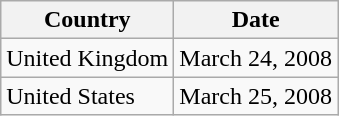<table class="wikitable">
<tr>
<th>Country</th>
<th>Date</th>
</tr>
<tr>
<td>United Kingdom</td>
<td>March 24, 2008</td>
</tr>
<tr>
<td>United States</td>
<td>March 25, 2008</td>
</tr>
</table>
